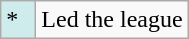<table class="wikitable">
<tr>
<td style="background:#CFECEC; width:1em">*</td>
<td>Led the league</td>
</tr>
</table>
